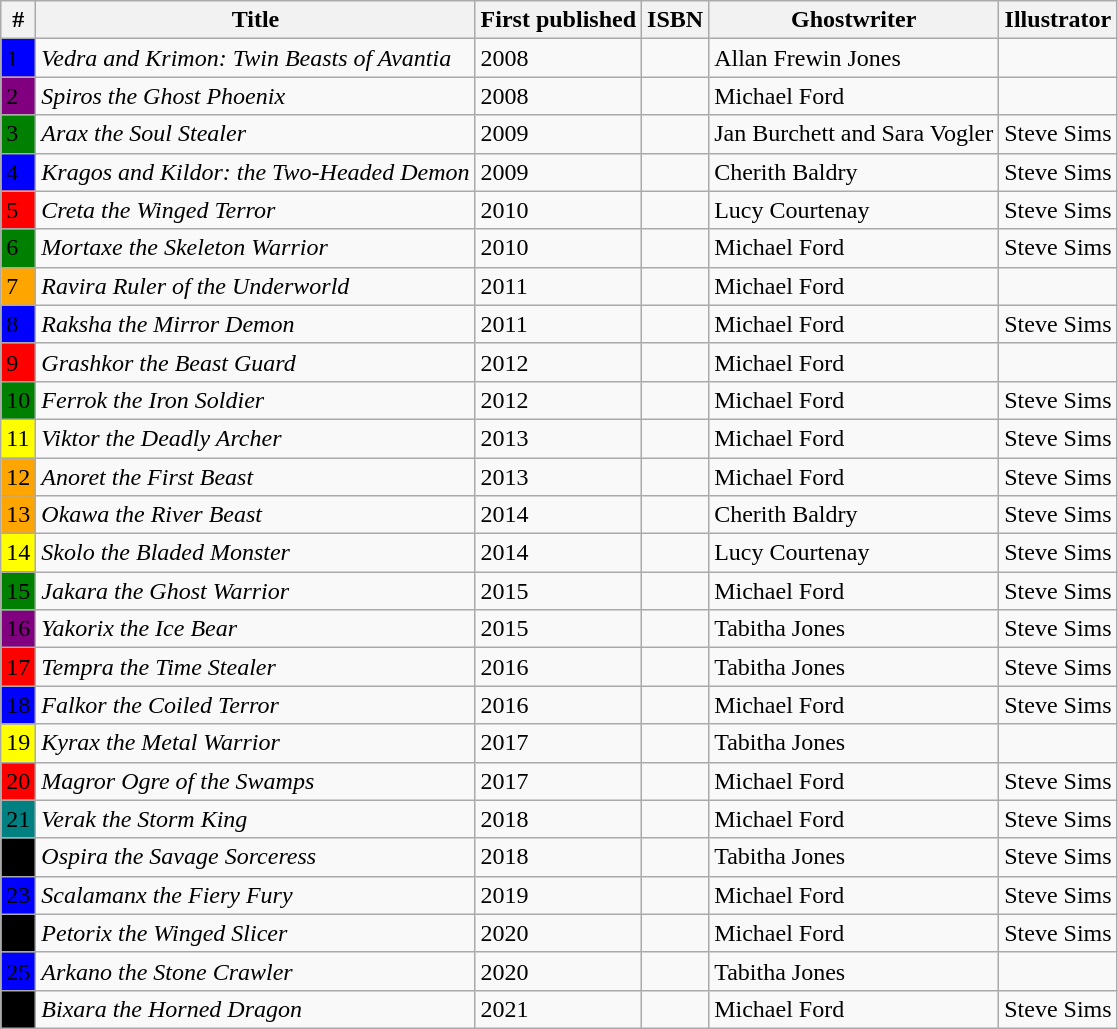<table class="wikitable sortable nowraplinks">
<tr>
<th scope="col">#</th>
<th scope="col">Title</th>
<th scope="col">First published</th>
<th scope="col">ISBN</th>
<th scope="col">Ghostwriter</th>
<th scope="col">Illustrator</th>
</tr>
<tr>
<td bgcolor=blue>1</td>
<td><em>Vedra and Krimon: Twin Beasts of Avantia</em></td>
<td>2008</td>
<td></td>
<td>Allan Frewin Jones</td>
<td></td>
</tr>
<tr>
<td bgcolor=purple>2</td>
<td><em>Spiros the Ghost Phoenix</em></td>
<td>2008</td>
<td></td>
<td>Michael Ford</td>
<td></td>
</tr>
<tr>
<td bgcolor=green>3</td>
<td><em>Arax the Soul Stealer</em></td>
<td>2009</td>
<td></td>
<td>Jan Burchett and Sara Vogler</td>
<td>Steve Sims</td>
</tr>
<tr>
<td bgcolor=blue>4</td>
<td><em>Kragos and Kildor: the Two-Headed Demon</em></td>
<td>2009</td>
<td></td>
<td>Cherith Baldry</td>
<td>Steve Sims</td>
</tr>
<tr>
<td bgcolor=red>5</td>
<td><em>Creta the Winged Terror</em></td>
<td>2010</td>
<td></td>
<td>Lucy Courtenay</td>
<td>Steve Sims</td>
</tr>
<tr>
<td bgcolor=green>6</td>
<td><em>Mortaxe the Skeleton Warrior</em></td>
<td>2010</td>
<td></td>
<td>Michael Ford</td>
<td>Steve Sims</td>
</tr>
<tr>
<td bgcolor=orange>7</td>
<td><em>Ravira Ruler of the Underworld</em></td>
<td>2011</td>
<td></td>
<td>Michael Ford</td>
<td></td>
</tr>
<tr>
<td bgcolor=blue>8</td>
<td><em>Raksha the Mirror Demon</em></td>
<td>2011</td>
<td></td>
<td>Michael Ford</td>
<td>Steve Sims</td>
</tr>
<tr>
<td bgcolor=red>9</td>
<td><em>Grashkor the Beast Guard</em></td>
<td>2012</td>
<td></td>
<td>Michael Ford</td>
<td></td>
</tr>
<tr>
<td bgcolor=green>10</td>
<td><em>Ferrok the Iron Soldier</em></td>
<td>2012</td>
<td></td>
<td>Michael Ford</td>
<td>Steve Sims</td>
</tr>
<tr>
<td bgcolor=yellow>11</td>
<td><em>Viktor the Deadly Archer</em></td>
<td>2013</td>
<td></td>
<td>Michael Ford</td>
<td>Steve Sims</td>
</tr>
<tr>
<td bgcolor=orange>12</td>
<td><em>Anoret the First Beast</em></td>
<td>2013</td>
<td></td>
<td>Michael Ford</td>
<td>Steve Sims</td>
</tr>
<tr>
<td bgcolor=orange>13</td>
<td><em>Okawa the River Beast</em></td>
<td>2014</td>
<td></td>
<td>Cherith Baldry</td>
<td>Steve Sims</td>
</tr>
<tr>
<td bgcolor=yellow>14</td>
<td><em>Skolo the Bladed Monster</em></td>
<td>2014</td>
<td></td>
<td>Lucy Courtenay</td>
<td>Steve Sims</td>
</tr>
<tr>
<td bgcolor=green>15</td>
<td><em>Jakara the Ghost Warrior</em></td>
<td>2015</td>
<td></td>
<td>Michael Ford</td>
<td>Steve Sims</td>
</tr>
<tr>
<td bgcolor=purple>16</td>
<td><em>Yakorix the Ice Bear</em></td>
<td>2015</td>
<td></td>
<td>Tabitha Jones</td>
<td>Steve Sims</td>
</tr>
<tr>
<td bgcolor=red>17</td>
<td><em>Tempra the Time Stealer</em></td>
<td>2016</td>
<td></td>
<td>Tabitha Jones</td>
<td>Steve Sims</td>
</tr>
<tr>
<td bgcolor=blue>18</td>
<td><em>Falkor the Coiled Terror</em></td>
<td>2016</td>
<td></td>
<td>Michael Ford</td>
<td>Steve Sims</td>
</tr>
<tr>
<td bgcolor=yellow>19</td>
<td><em>Kyrax the Metal Warrior</em></td>
<td>2017</td>
<td></td>
<td>Tabitha Jones</td>
<td></td>
</tr>
<tr>
<td bgcolor=red>20</td>
<td><em>Magror Ogre of the Swamps</em></td>
<td>2017</td>
<td></td>
<td>Michael Ford</td>
<td>Steve Sims</td>
</tr>
<tr>
<td bgcolor=teal>21</td>
<td><em>Verak the Storm King</em></td>
<td>2018</td>
<td></td>
<td>Michael Ford</td>
<td>Steve Sims</td>
</tr>
<tr>
<td bgcolor=black>22</td>
<td><em>Ospira the Savage Sorceress</em></td>
<td>2018</td>
<td></td>
<td>Tabitha Jones</td>
<td>Steve Sims</td>
</tr>
<tr>
<td bgcolor=blue>23</td>
<td><em>Scalamanx the Fiery Fury</em></td>
<td>2019</td>
<td></td>
<td>Michael Ford</td>
<td>Steve Sims</td>
</tr>
<tr>
<td bgcolor=black>24</td>
<td><em>Petorix the Winged Slicer</em></td>
<td>2020</td>
<td></td>
<td>Michael Ford</td>
<td>Steve Sims</td>
</tr>
<tr>
<td bgcolor=blue>25</td>
<td><em>Arkano the Stone Crawler</em></td>
<td>2020</td>
<td></td>
<td>Tabitha Jones</td>
<td></td>
</tr>
<tr>
<td bgcolor=black>26</td>
<td><em>Bixara the Horned Dragon</em></td>
<td>2021</td>
<td></td>
<td>Michael Ford</td>
<td>Steve Sims</td>
</tr>
</table>
